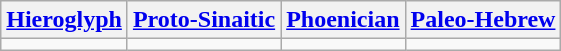<table class="wikitable" style="text-align: center;">
<tr>
<th><a href='#'>Hieroglyph</a></th>
<th><a href='#'>Proto-Sinaitic</a></th>
<th><a href='#'>Phoenician</a></th>
<th><a href='#'>Paleo-Hebrew</a></th>
</tr>
<tr>
<td align="center"></td>
<td align="center"></td>
<td align="center"></td>
<td align="center"></td>
</tr>
</table>
